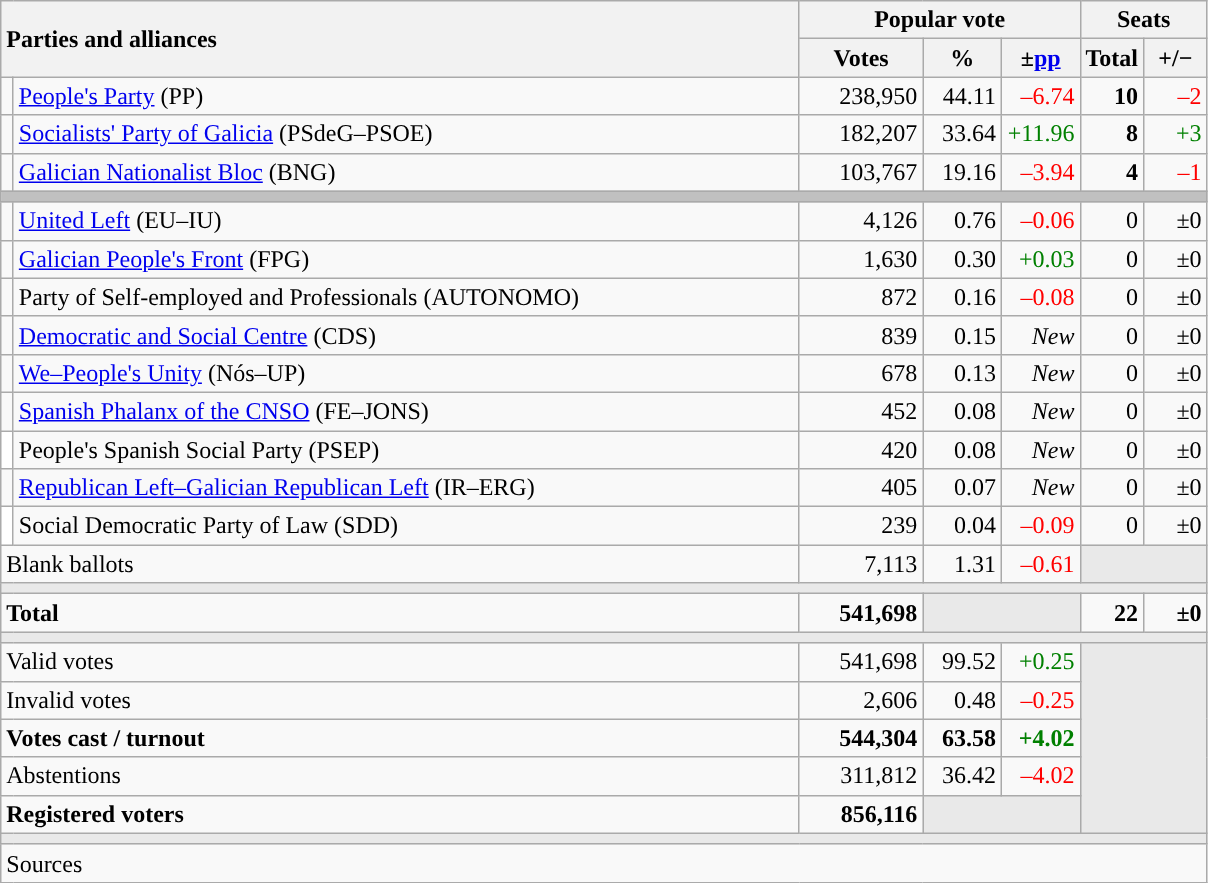<table class="wikitable" style="text-align:right;">
<tr>
<th style="text-align:left;" rowspan="2" colspan="2" width="525">Parties and alliances</th>
<th colspan="3">Popular vote</th>
<th colspan="2">Seats</th>
</tr>
<tr>
<th width="75">Votes</th>
<th width="45">%</th>
<th width="45">±<a href='#'>pp</a></th>
<th width="35">Total</th>
<th width="35">+/−</th>
</tr>
<tr>
<td width="1" style="color:inherit;background:"></td>
<td align="left"><a href='#'>People's Party</a> (PP)</td>
<td>238,950</td>
<td>44.11</td>
<td style="color:red;">–6.74</td>
<td><strong>10</strong></td>
<td style="color:red;">–2</td>
</tr>
<tr>
<td style="color:inherit;background:"></td>
<td align="left"><a href='#'>Socialists' Party of Galicia</a> (PSdeG–PSOE)</td>
<td>182,207</td>
<td>33.64</td>
<td style="color:green;">+11.96</td>
<td><strong>8</strong></td>
<td style="color:green;">+3</td>
</tr>
<tr>
<td style="color:inherit;background:"></td>
<td align="left"><a href='#'>Galician Nationalist Bloc</a> (BNG)</td>
<td>103,767</td>
<td>19.16</td>
<td style="color:red;">–3.94</td>
<td><strong>4</strong></td>
<td style="color:red;">–1</td>
</tr>
<tr>
<td colspan="7" bgcolor="#C0C0C0"></td>
</tr>
<tr>
<td style="color:inherit;background:"></td>
<td align="left"><a href='#'>United Left</a> (EU–IU)</td>
<td>4,126</td>
<td>0.76</td>
<td style="color:red;">–0.06</td>
<td>0</td>
<td>±0</td>
</tr>
<tr>
<td style="color:inherit;background:"></td>
<td align="left"><a href='#'>Galician People's Front</a> (FPG)</td>
<td>1,630</td>
<td>0.30</td>
<td style="color:green;">+0.03</td>
<td>0</td>
<td>±0</td>
</tr>
<tr>
<td style="color:inherit;background:"></td>
<td align="left">Party of Self-employed and Professionals (AUTONOMO)</td>
<td>872</td>
<td>0.16</td>
<td style="color:red;">–0.08</td>
<td>0</td>
<td>±0</td>
</tr>
<tr>
<td style="color:inherit;background:"></td>
<td align="left"><a href='#'>Democratic and Social Centre</a> (CDS)</td>
<td>839</td>
<td>0.15</td>
<td><em>New</em></td>
<td>0</td>
<td>±0</td>
</tr>
<tr>
<td style="color:inherit;background:"></td>
<td align="left"><a href='#'>We–People's Unity</a> (Nós–UP)</td>
<td>678</td>
<td>0.13</td>
<td><em>New</em></td>
<td>0</td>
<td>±0</td>
</tr>
<tr>
<td style="color:inherit;background:"></td>
<td align="left"><a href='#'>Spanish Phalanx of the CNSO</a> (FE–JONS)</td>
<td>452</td>
<td>0.08</td>
<td><em>New</em></td>
<td>0</td>
<td>±0</td>
</tr>
<tr>
<td bgcolor="white"></td>
<td align="left">People's Spanish Social Party (PSEP)</td>
<td>420</td>
<td>0.08</td>
<td><em>New</em></td>
<td>0</td>
<td>±0</td>
</tr>
<tr>
<td style="color:inherit;background:"></td>
<td align="left"><a href='#'>Republican Left–Galician Republican Left</a> (IR–ERG)</td>
<td>405</td>
<td>0.07</td>
<td><em>New</em></td>
<td>0</td>
<td>±0</td>
</tr>
<tr>
<td bgcolor="white"></td>
<td align="left">Social Democratic Party of Law (SDD)</td>
<td>239</td>
<td>0.04</td>
<td style="color:red;">–0.09</td>
<td>0</td>
<td>±0</td>
</tr>
<tr>
<td align="left" colspan="2">Blank ballots</td>
<td>7,113</td>
<td>1.31</td>
<td style="color:red;">–0.61</td>
<td bgcolor="#E9E9E9" colspan="2"></td>
</tr>
<tr>
<td colspan="7" bgcolor="#E9E9E9"></td>
</tr>
<tr style="font-weight:bold;">
<td align="left" colspan="2">Total</td>
<td>541,698</td>
<td bgcolor="#E9E9E9" colspan="2"></td>
<td>22</td>
<td>±0</td>
</tr>
<tr>
<td colspan="7" bgcolor="#E9E9E9"></td>
</tr>
<tr>
<td align="left" colspan="2">Valid votes</td>
<td>541,698</td>
<td>99.52</td>
<td style="color:green;">+0.25</td>
<td bgcolor="#E9E9E9" colspan="7" rowspan="5"></td>
</tr>
<tr>
<td align="left" colspan="2">Invalid votes</td>
<td>2,606</td>
<td>0.48</td>
<td style="color:red;">–0.25</td>
</tr>
<tr style="font-weight:bold;">
<td align="left" colspan="2">Votes cast / turnout</td>
<td>544,304</td>
<td>63.58</td>
<td style="color:green;">+4.02</td>
</tr>
<tr>
<td align="left" colspan="2">Abstentions</td>
<td>311,812</td>
<td>36.42</td>
<td style="color:red;">–4.02</td>
</tr>
<tr style="font-weight:bold;">
<td align="left" colspan="2">Registered voters</td>
<td>856,116</td>
<td bgcolor="#E9E9E9" colspan="2"></td>
</tr>
<tr>
<td colspan="7" bgcolor="#E9E9E9"></td>
</tr>
<tr>
<td align="left" colspan="7">Sources</td>
</tr>
</table>
